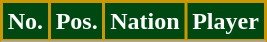<table class="wikitable sortable">
<tr>
<th style="background:#004812; color:#FFFFFF; border:2px solid #CB9700;;" scope="col">No.</th>
<th style="background:#004812; color:#FFFFFF; border:2px solid #CB9700;;" scope="col">Pos.</th>
<th style="background:#004812; color:#FFFFFF; border:2px solid #CB9700;;" scope="col">Nation</th>
<th style="background:#004812; color:#FFFFFF; border:2px solid #CB9700;;" scope="col">Player</th>
</tr>
<tr>
</tr>
<tr>
</tr>
</table>
